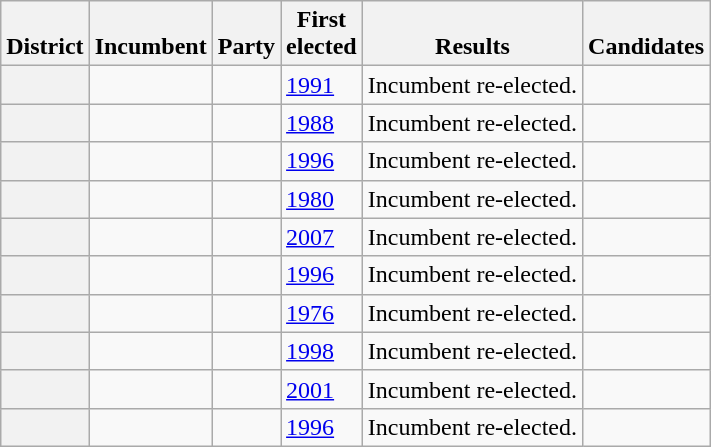<table class="wikitable sortable">
<tr valign=bottom>
<th>District</th>
<th>Incumbent</th>
<th>Party</th>
<th>First<br>elected</th>
<th>Results</th>
<th>Candidates</th>
</tr>
<tr>
<th></th>
<td></td>
<td></td>
<td><a href='#'>1991</a></td>
<td>Incumbent re-elected.</td>
<td nowrap></td>
</tr>
<tr>
<th></th>
<td></td>
<td></td>
<td><a href='#'>1988</a></td>
<td>Incumbent re-elected.</td>
<td nowrap></td>
</tr>
<tr>
<th></th>
<td></td>
<td></td>
<td><a href='#'>1996</a></td>
<td>Incumbent re-elected.</td>
<td nowrap></td>
</tr>
<tr>
<th></th>
<td></td>
<td></td>
<td><a href='#'>1980</a></td>
<td>Incumbent re-elected.</td>
<td nowrap></td>
</tr>
<tr>
<th></th>
<td></td>
<td></td>
<td><a href='#'>2007</a></td>
<td>Incumbent re-elected.</td>
<td nowrap></td>
</tr>
<tr>
<th></th>
<td></td>
<td></td>
<td><a href='#'>1996</a></td>
<td>Incumbent re-elected.</td>
<td nowrap></td>
</tr>
<tr>
<th></th>
<td></td>
<td></td>
<td><a href='#'>1976</a></td>
<td>Incumbent re-elected.</td>
<td nowrap></td>
</tr>
<tr>
<th></th>
<td></td>
<td></td>
<td><a href='#'>1998</a></td>
<td>Incumbent re-elected.</td>
<td nowrap></td>
</tr>
<tr>
<th></th>
<td></td>
<td></td>
<td><a href='#'>2001</a></td>
<td>Incumbent re-elected.</td>
<td nowrap></td>
</tr>
<tr>
<th></th>
<td></td>
<td></td>
<td><a href='#'>1996</a></td>
<td>Incumbent re-elected.</td>
<td nowrap></td>
</tr>
</table>
